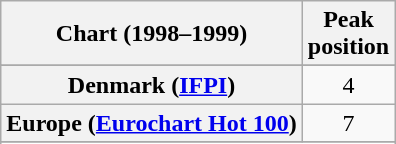<table class="wikitable sortable plainrowheaders" style="text-align:center">
<tr>
<th scope="col">Chart (1998–1999)</th>
<th scope="col">Peak<br>position</th>
</tr>
<tr>
</tr>
<tr>
</tr>
<tr>
<th scope="row">Denmark (<a href='#'>IFPI</a>)</th>
<td>4</td>
</tr>
<tr>
<th scope="row">Europe (<a href='#'>Eurochart Hot 100</a>)</th>
<td>7</td>
</tr>
<tr>
</tr>
<tr>
</tr>
<tr>
</tr>
<tr>
</tr>
<tr>
</tr>
<tr>
</tr>
<tr>
</tr>
<tr>
</tr>
</table>
